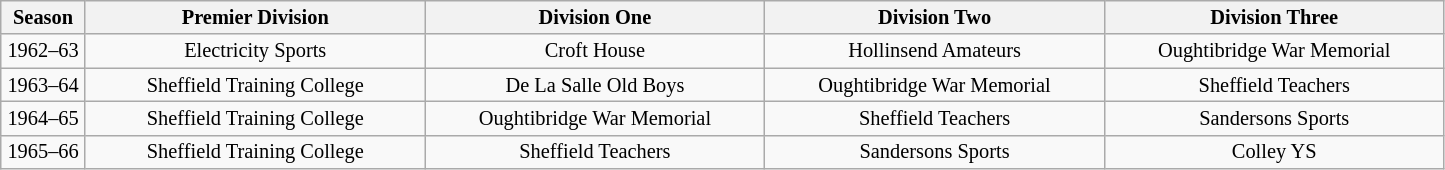<table class="wikitable" style="text-align: center; font-size:85%">
<tr>
<th width=50>Season</th>
<th width=220>Premier Division</th>
<th width=220>Division One</th>
<th width=220>Division Two</th>
<th width=220>Division Three</th>
</tr>
<tr>
<td>1962–63</td>
<td>Electricity Sports</td>
<td>Croft House</td>
<td>Hollinsend Amateurs</td>
<td>Oughtibridge War Memorial</td>
</tr>
<tr>
<td>1963–64</td>
<td>Sheffield Training College</td>
<td>De La Salle Old Boys</td>
<td>Oughtibridge War Memorial</td>
<td>Sheffield Teachers</td>
</tr>
<tr>
<td>1964–65</td>
<td>Sheffield Training College</td>
<td>Oughtibridge War Memorial</td>
<td>Sheffield Teachers</td>
<td>Sandersons Sports</td>
</tr>
<tr>
<td>1965–66</td>
<td>Sheffield Training College</td>
<td>Sheffield Teachers</td>
<td>Sandersons Sports</td>
<td>Colley YS</td>
</tr>
</table>
